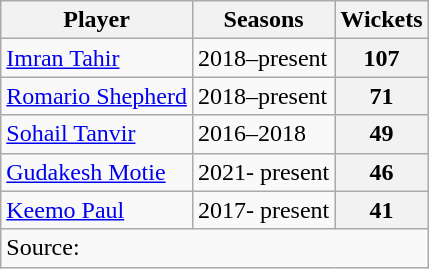<table class="wikitable">
<tr>
<th>Player</th>
<th>Seasons</th>
<th>Wickets</th>
</tr>
<tr>
<td><a href='#'>Imran Tahir</a></td>
<td>2018–present</td>
<th>107</th>
</tr>
<tr>
<td><a href='#'>Romario Shepherd</a></td>
<td>2018–present</td>
<th>71</th>
</tr>
<tr>
<td><a href='#'>Sohail Tanvir</a></td>
<td>2016–2018</td>
<th>49</th>
</tr>
<tr>
<td><a href='#'>Gudakesh Motie</a></td>
<td>2021- present</td>
<th>46</th>
</tr>
<tr>
<td><a href='#'>Keemo Paul</a></td>
<td>2017- present</td>
<th>41</th>
</tr>
<tr>
<td colspan="3" style="text-align:left">Source: </td>
</tr>
</table>
